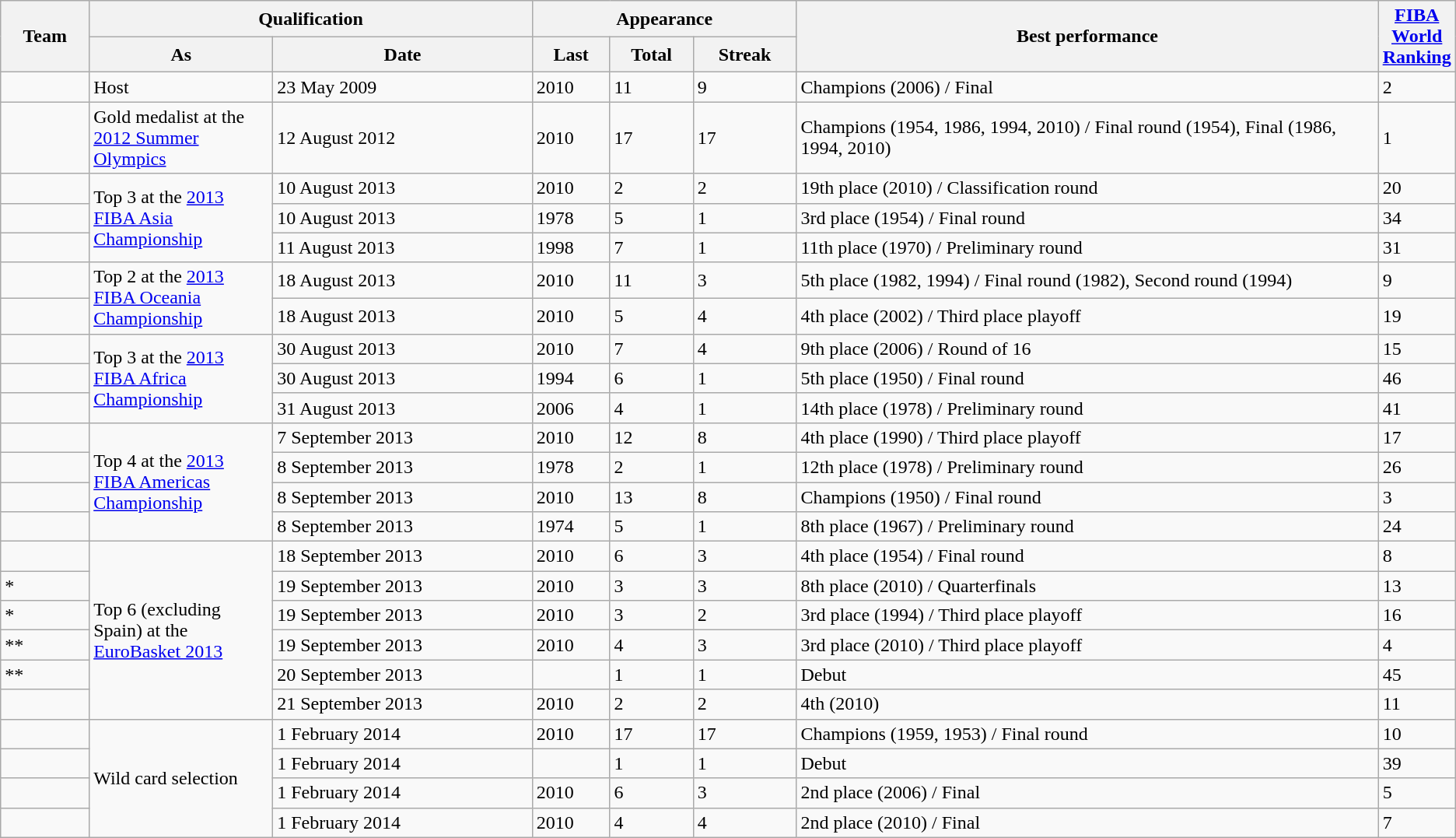<table class="wikitable">
<tr>
<th rowspan=2>Team</th>
<th colspan=2>Qualification</th>
<th colspan=3>Appearance</th>
<th width=40% rowspan=2>Best performance</th>
<th width=1% rowspan=2><a href='#'>FIBA World Ranking</a></th>
</tr>
<tr>
<th width=150px>As</th>
<th>Date</th>
<th>Last</th>
<th>Total</th>
<th>Streak</th>
</tr>
<tr>
<td></td>
<td>Host</td>
<td>23 May 2009</td>
<td>2010</td>
<td>11</td>
<td>9</td>
<td>Champions (2006) / Final</td>
<td>2</td>
</tr>
<tr>
<td></td>
<td>Gold medalist at the <a href='#'>2012 Summer Olympics</a></td>
<td>12 August 2012</td>
<td>2010</td>
<td>17</td>
<td>17</td>
<td>Champions (1954, 1986, 1994, 2010) / Final round (1954), Final (1986, 1994, 2010)</td>
<td>1</td>
</tr>
<tr>
<td></td>
<td rowspan=3>Top 3 at the <a href='#'>2013 FIBA Asia Championship</a></td>
<td>10 August 2013</td>
<td>2010</td>
<td>2</td>
<td>2</td>
<td>19th place (2010) / Classification round</td>
<td>20</td>
</tr>
<tr>
<td></td>
<td>10 August 2013</td>
<td>1978</td>
<td>5</td>
<td>1</td>
<td>3rd place (1954) / Final round</td>
<td>34</td>
</tr>
<tr>
<td></td>
<td>11 August 2013</td>
<td>1998</td>
<td>7</td>
<td>1</td>
<td>11th place (1970) / Preliminary round</td>
<td>31</td>
</tr>
<tr>
<td></td>
<td rowspan=2>Top 2 at the <a href='#'>2013 FIBA Oceania Championship</a></td>
<td>18 August 2013</td>
<td>2010</td>
<td>11</td>
<td>3</td>
<td>5th place (1982, 1994) / Final round (1982), Second round (1994)</td>
<td>9</td>
</tr>
<tr>
<td></td>
<td>18 August 2013</td>
<td>2010</td>
<td>5</td>
<td>4</td>
<td>4th place (2002) / Third place playoff</td>
<td>19</td>
</tr>
<tr>
<td></td>
<td rowspan=3>Top 3 at the <a href='#'>2013 FIBA Africa Championship</a></td>
<td>30 August 2013</td>
<td>2010</td>
<td>7</td>
<td>4</td>
<td>9th place (2006) / Round of 16</td>
<td>15</td>
</tr>
<tr>
<td></td>
<td>30 August 2013</td>
<td>1994</td>
<td>6</td>
<td>1</td>
<td>5th place (1950) / Final round</td>
<td>46</td>
</tr>
<tr>
<td></td>
<td>31 August 2013</td>
<td>2006</td>
<td>4</td>
<td>1</td>
<td>14th place (1978) / Preliminary round</td>
<td>41</td>
</tr>
<tr>
<td></td>
<td rowspan=4>Top 4 at the <a href='#'>2013 FIBA Americas Championship</a></td>
<td>7 September 2013</td>
<td>2010</td>
<td>12</td>
<td>8</td>
<td>4th place (1990) / Third place playoff</td>
<td>17</td>
</tr>
<tr>
<td></td>
<td>8 September 2013</td>
<td>1978</td>
<td>2</td>
<td>1</td>
<td>12th place (1978) / Preliminary round</td>
<td>26</td>
</tr>
<tr>
<td></td>
<td>8 September 2013</td>
<td>2010</td>
<td>13</td>
<td>8</td>
<td>Champions (1950) / Final round</td>
<td>3</td>
</tr>
<tr>
<td></td>
<td>8 September 2013</td>
<td>1974</td>
<td>5</td>
<td>1</td>
<td>8th place (1967) / Preliminary round</td>
<td>24</td>
</tr>
<tr>
<td></td>
<td rowspan=6>Top 6 (excluding Spain) at the <a href='#'>EuroBasket 2013</a></td>
<td>18 September 2013</td>
<td>2010</td>
<td>6</td>
<td>3</td>
<td>4th place (1954) / Final round</td>
<td>8</td>
</tr>
<tr>
<td>*</td>
<td>19 September 2013</td>
<td>2010</td>
<td>3</td>
<td>3</td>
<td>8th place (2010) / Quarterfinals</td>
<td>13</td>
</tr>
<tr>
<td>*</td>
<td>19 September 2013</td>
<td>2010</td>
<td>3</td>
<td>2</td>
<td>3rd place (1994) / Third place playoff</td>
<td>16</td>
</tr>
<tr>
<td>**</td>
<td>19 September 2013</td>
<td>2010</td>
<td>4</td>
<td>3</td>
<td>3rd place (2010) / Third place playoff</td>
<td>4</td>
</tr>
<tr>
<td>**</td>
<td>20 September 2013</td>
<td></td>
<td>1</td>
<td>1</td>
<td>Debut</td>
<td>45</td>
</tr>
<tr>
<td></td>
<td>21 September 2013</td>
<td>2010</td>
<td>2</td>
<td>2</td>
<td>4th (2010)</td>
<td>11</td>
</tr>
<tr>
<td></td>
<td rowspan=4>Wild card selection</td>
<td>1 February 2014</td>
<td>2010</td>
<td>17</td>
<td>17</td>
<td>Champions (1959, 1953) / Final round</td>
<td>10</td>
</tr>
<tr>
<td></td>
<td>1 February 2014</td>
<td></td>
<td>1</td>
<td>1</td>
<td>Debut</td>
<td>39</td>
</tr>
<tr>
<td></td>
<td>1 February 2014</td>
<td>2010</td>
<td>6</td>
<td>3</td>
<td>2nd place (2006) / Final</td>
<td>5</td>
</tr>
<tr>
<td></td>
<td>1 February 2014</td>
<td>2010</td>
<td>4</td>
<td>4</td>
<td>2nd place (2010) / Final</td>
<td>7</td>
</tr>
</table>
